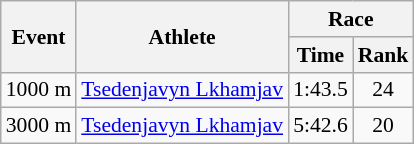<table class="wikitable" border="1" style="font-size:90%">
<tr>
<th rowspan=2>Event</th>
<th rowspan=2>Athlete</th>
<th colspan=2>Race</th>
</tr>
<tr>
<th>Time</th>
<th>Rank</th>
</tr>
<tr>
<td>1000 m</td>
<td><a href='#'>Tsedenjavyn Lkhamjav</a></td>
<td align=center>1:43.5</td>
<td align=center>24</td>
</tr>
<tr>
<td>3000 m</td>
<td><a href='#'>Tsedenjavyn Lkhamjav</a></td>
<td align=center>5:42.6</td>
<td align=center>20</td>
</tr>
</table>
